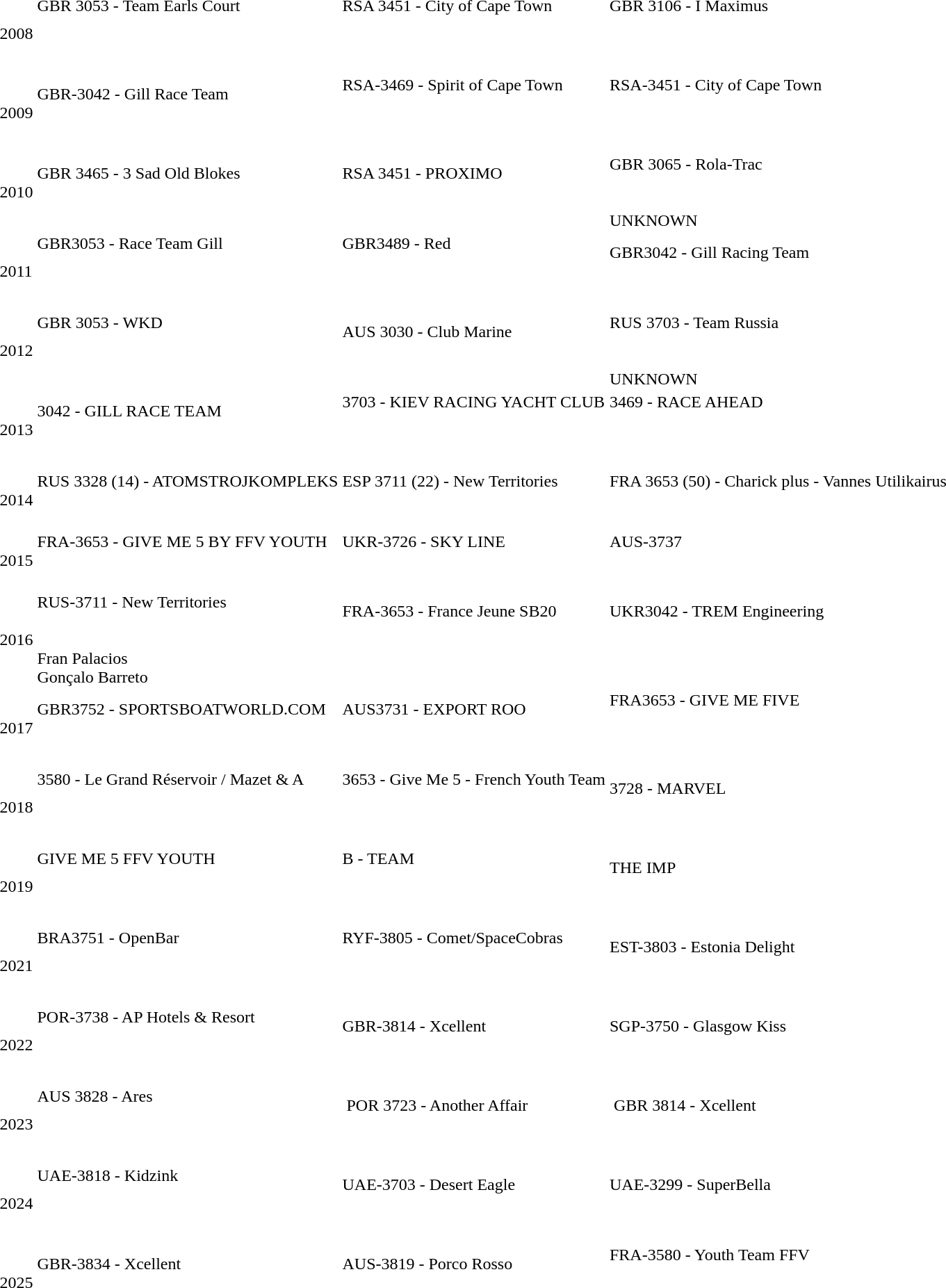<table>
<tr>
<td>2008</td>
<td>GBR 3053  - Team Earls Court<br><br><br><br></td>
<td>RSA 3451  - City of Cape Town<br><br><br><br></td>
<td>GBR 3106  - I Maximus<br><br><br><br></td>
<td></td>
</tr>
<tr>
<td>2009</td>
<td>GBR-3042 - Gill Race Team<br><br><br></td>
<td>RSA-3469 - Spirit of Cape Town<br><br><br><br></td>
<td>RSA-3451 - City of Cape Town<br><br><br><br></td>
<td></td>
</tr>
<tr>
<td>2010</td>
<td>GBR 3465 - 3 Sad Old Blokes<br><br><br></td>
<td>RSA 3451 - PROXIMO<br><br><br></td>
<td>GBR 3065 - Rola-Trac<br><br><br>UNKNOWN</td>
<td></td>
</tr>
<tr>
<td>2011</td>
<td>GBR3053 - Race Team Gill<br><br><br><br></td>
<td>GBR3489 - Red<br><br><br><br></td>
<td>GBR3042 - Gill Racing Team<br><br><br></td>
<td></td>
</tr>
<tr>
<td>2012</td>
<td>GBR 3053 - WKD<br><br><br><br></td>
<td>AUS 3030 - Club Marine<br><br><br></td>
<td>RUS 3703 - Team Russia<br><br><br>UNKNOWN</td>
<td></td>
</tr>
<tr>
<td>2013</td>
<td>3042 - GILL RACE TEAM <br><br><br></td>
<td>3703 - KIEV RACING YACHT CLUB <br><br><br><br></td>
<td>3469 - RACE AHEAD <br><br><br><br></td>
<td></td>
</tr>
<tr>
<td>2014</td>
<td>RUS 3328 (14) - ATOMSTROJKOMPLEKS<br><br><br></td>
<td>ESP 3711 (22) - New Territories<br><br><br></td>
<td>FRA 3653 (50) - Charick plus - Vannes Utilikairus<br><br><br></td>
<td></td>
</tr>
<tr>
<td>2015</td>
<td>FRA-3653 - GIVE ME 5 BY FFV YOUTH<br><br><br></td>
<td>UKR-3726 - SKY LINE<br><br><br></td>
<td>AUS-3737<br><br><br></td>
</tr>
<tr>
<td>2016</td>
<td>RUS-3711 - New Territories<br><br><br>Fran Palacios<br>Gonçalo Barreto</td>
<td>FRA-3653 - France Jeune SB20<br><br><br><br></td>
<td>UKR3042 - TREM Engineering<br><br><br><br></td>
<td></td>
</tr>
<tr>
<td>2017</td>
<td>GBR3752 - SPORTSBOATWORLD.COM<br><br><br></td>
<td>AUS3731 - EXPORT ROO<br><br><br></td>
<td>FRA3653 - GIVE ME FIVE<br><br><br><br></td>
<td></td>
</tr>
<tr>
<td>2018</td>
<td>3580 - Le Grand Réservoir / Mazet & A<br><br><br><br></td>
<td>3653 - Give Me 5 - French Youth Team<br><br><br><br></td>
<td>3728 - MARVEL<br><br><br></td>
<td></td>
</tr>
<tr>
<td>2019</td>
<td>GIVE ME 5 FFV YOUTH <br><br><br><br></td>
<td>B - TEAM <br><br><br><br></td>
<td>THE IMP <br><br><br></td>
</tr>
<tr>
<td>2021</td>
<td>BRA3751 - OpenBar<br><br><br><br></td>
<td>RYF-3805 - Comet/SpaceCobras<br><br><br><br></td>
<td>EST-3803 - Estonia Delight<br><br><br></td>
<td></td>
</tr>
<tr>
<td>2022</td>
<td>POR-3738 - AP Hotels & Resort<br><br><br><br></td>
<td>GBR-3814 - Xcellent<br><br><br></td>
<td>SGP-3750 - Glasgow Kiss<br><br><br></td>
<td></td>
</tr>
<tr>
<td>2023</td>
<td>AUS 3828 - Ares<br><br><br><br></td>
<td> POR 3723 - Another Affair<br><br><br></td>
<td> GBR 3814 - Xcellent<br><br><br></td>
<td></td>
</tr>
<tr>
<td>2024</td>
<td>UAE-3818 - Kidzink <br><br><br><br></td>
<td>UAE-3703 - Desert Eagle <br><br><br></td>
<td>UAE-3299 - SuperBella <br><br><br></td>
<td></td>
</tr>
<tr>
<td>2025</td>
<td>GBR-3834 - Xcellent<br><br><br></td>
<td>AUS-3819 - Porco Rosso<br><br><br></td>
<td>FRA-3580 - Youth Team FFV<br><br><br><br></td>
<td></td>
</tr>
</table>
